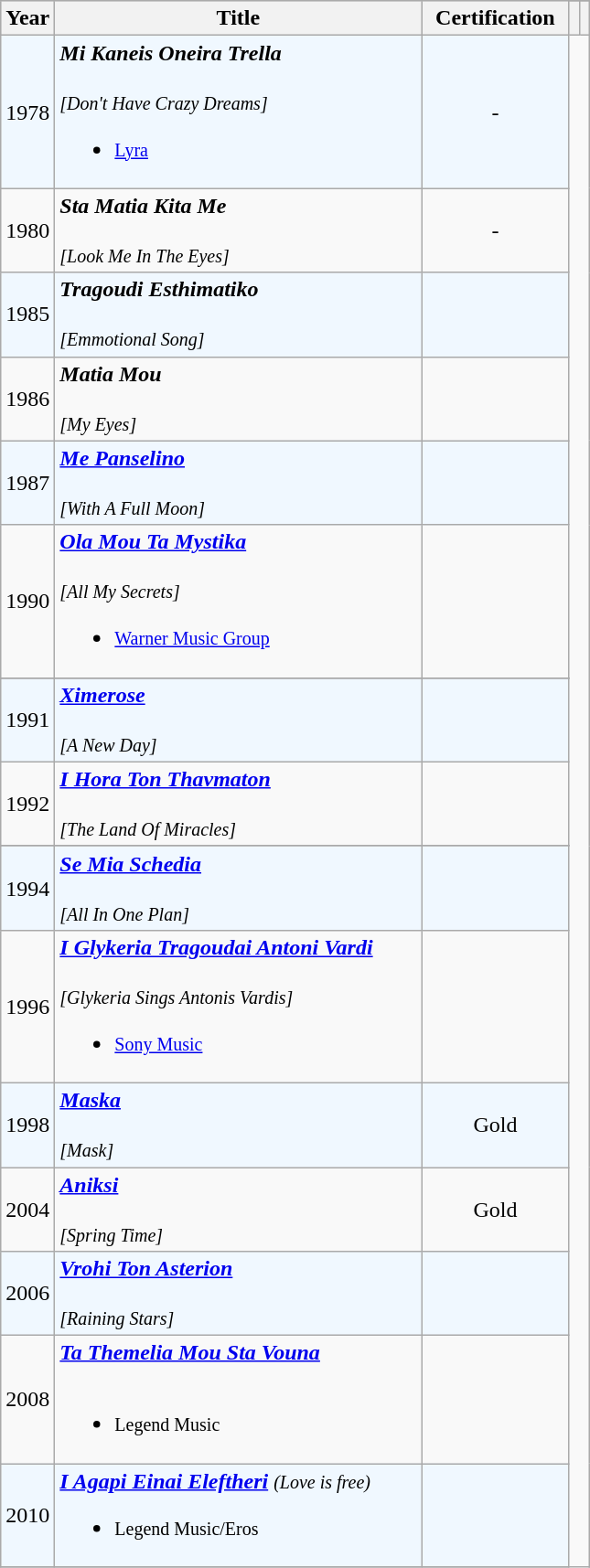<table class="wikitable"|width=100%>
<tr bgcolor="#CCCCCC">
<th width="20" rowspan="2">Year</th>
<th width="260" rowspan="2">Title</th>
<th width="100" rowspan="2">Certification</th>
</tr>
<tr>
<th></th>
<th></th>
</tr>
<tr bgcolor="#F0F8FF">
<td>1978</td>
<td><strong><em>Mi Kaneis Oneira Trella</em></strong> <br><br><em><small>[Don't Have Crazy Dreams]</small></em><ul><li><small> <a href='#'>Lyra</a></small></li></ul></td>
<td align="center">-</td>
</tr>
<tr>
<td>1980</td>
<td><strong><em>Sta Matia Kita Me</em></strong>  <br><br><em><small>[Look Me In The Eyes]</small></em></td>
<td align="center">-</td>
</tr>
<tr bgcolor="#F0F8FF">
<td>1985</td>
<td><strong><em>Tragoudi Esthimatiko</em></strong> <br><br><em><small>[Emmotional Song]</small></em></td>
<td align="center"></td>
</tr>
<tr>
<td>1986</td>
<td><strong><em>Matia Mou</em></strong>  <br><br><em><small>[My Eyes]</small></em></td>
<td align="center"></td>
</tr>
<tr bgcolor="#F0F8FF">
<td>1987</td>
<td><strong><em><a href='#'>Me Panselino</a></em></strong> <br><br><em><small>[With A Full Moon]</small></em></td>
<td align="center"></td>
</tr>
<tr>
<td>1990</td>
<td><strong><em><a href='#'>Ola Mou Ta Mystika</a></em></strong>  <br><br><em><small>[All My Secrets]</small></em><ul><li><small> <a href='#'>Warner Music Group</a></small></li></ul></td>
<td align="center"></td>
</tr>
<tr>
</tr>
<tr bgcolor="#F0F8FF">
<td>1991</td>
<td><strong><em><a href='#'>Ximerose</a></em></strong> <br><br><em><small>[A New Day]</small></em></td>
<td align="center"></td>
</tr>
<tr>
<td>1992</td>
<td><strong><em><a href='#'>I Hora Ton Thavmaton</a></em></strong> <br><br><em><small>[The Land Of Miracles]</small></em></td>
<td align="center"></td>
</tr>
<tr>
</tr>
<tr bgcolor="#F0F8FF">
<td>1994</td>
<td><strong><em><a href='#'>Se Mia Schedia</a></em></strong> <br><br><em><small>[All In One Plan]</small></em></td>
<td align="center"></td>
</tr>
<tr>
<td>1996</td>
<td><strong><em><a href='#'>I Glykeria Tragoudai Antoni Vardi</a></em></strong>  <br><br><em><small>[Glykeria Sings Antonis Vardis]</small></em><ul><li><small><a href='#'>Sony Music</a></small></li></ul></td>
<td align="center"></td>
</tr>
<tr bgcolor="#F0F8FF">
<td>1998</td>
<td><strong><em><a href='#'>Maska</a></em></strong> <br><br><em><small>[Mask]</small></em></td>
<td align="center">Gold</td>
</tr>
<tr>
<td>2004</td>
<td><strong><em><a href='#'>Aniksi</a></em></strong> <br><br><em><small>[Spring Time]</small></em></td>
<td align="center">Gold</td>
</tr>
<tr bgcolor="#F0F8FF">
<td>2006</td>
<td><strong><em><a href='#'>Vrohi Ton Asterion</a></em></strong> <br><br><em><small>[Raining Stars]</small></em></td>
<td align="center"></td>
</tr>
<tr>
<td>2008</td>
<td><strong><em><a href='#'>Ta Themelia Mou Sta Vouna</a></em></strong> <br><br><em><small></small></em><ul><li><small>Legend Music</small></li></ul></td>
<td align="center"></td>
</tr>
<tr bgcolor="#F0F8FF">
<td>2010</td>
<td><strong><em><a href='#'>I Agapi Einai Eleftheri</a></em></strong> <small><em>(Love is free)</em></small><br><ul><li><small>Legend Music/Eros</small></li></ul></td>
<td align="center"></td>
</tr>
<tr>
</tr>
</table>
